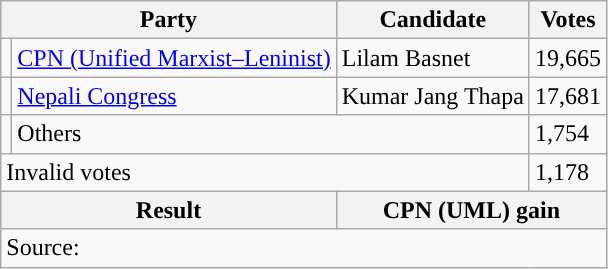<table class="wikitable">
<tr>
<th colspan="2">Party</th>
<th>Candidate</th>
<th>Votes</th>
</tr>
<tr>
<td style="background-color:"></td>
<td><a href='#'>CPN (Unified Marxist–Leninist)</a></td>
<td>Lilam Basnet</td>
<td>19,665</td>
</tr>
<tr>
<td style="background-color:"></td>
<td><a href='#'>Nepali Congress</a></td>
<td>Kumar Jang Thapa</td>
<td>17,681</td>
</tr>
<tr>
<td></td>
<td colspan="2">Others</td>
<td>1,754</td>
</tr>
<tr>
<td colspan="3">Invalid votes</td>
<td>1,178</td>
</tr>
<tr>
<th colspan="2">Result</th>
<th colspan="2">CPN (UML) gain</th>
</tr>
<tr>
<td colspan="4">Source: </td>
</tr>
</table>
